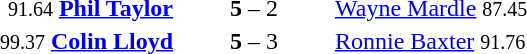<table style="text-align:center">
<tr>
<th width=223></th>
<th width=100></th>
<th width=223></th>
</tr>
<tr>
<td align=right><small>91.64</small> <strong><a href='#'>Phil Taylor</a></strong> </td>
<td><strong>5</strong> – 2</td>
<td align=left> <a href='#'>Wayne Mardle</a> <small>87.45</small></td>
</tr>
<tr>
<td align=right><small>99.37</small> <strong><a href='#'>Colin Lloyd</a></strong> </td>
<td><strong>5</strong> – 3</td>
<td align=left> <a href='#'>Ronnie Baxter</a> <small>91.76</small></td>
</tr>
</table>
